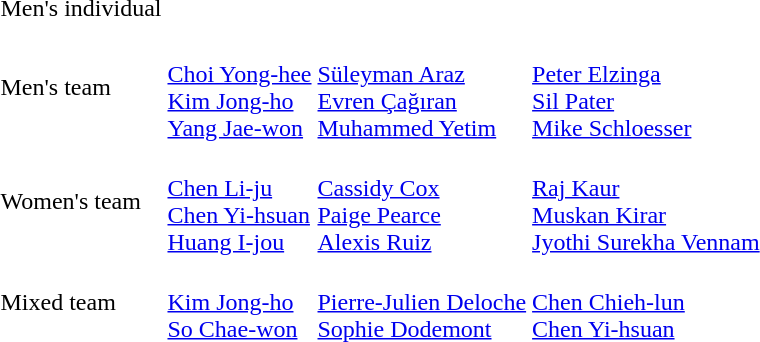<table>
<tr>
<td>Men's individual <br> </td>
<td></td>
<td></td>
<td></td>
</tr>
<tr>
<td></td>
<td></td>
<td></td>
<td></td>
</tr>
<tr>
<td>Men's team <br> </td>
<td> <br> <a href='#'>Choi Yong-hee</a> <br> <a href='#'>Kim Jong-ho</a> <br> <a href='#'>Yang Jae-won</a></td>
<td> <br> <a href='#'>Süleyman Araz</a> <br> <a href='#'>Evren Çağıran</a> <br> <a href='#'>Muhammed Yetim</a></td>
<td> <br> <a href='#'>Peter Elzinga</a> <br> <a href='#'>Sil Pater</a> <br> <a href='#'>Mike Schloesser</a></td>
</tr>
<tr>
<td>Women's team <br> </td>
<td> <br> <a href='#'>Chen Li-ju</a> <br> <a href='#'>Chen Yi-hsuan</a> <br> <a href='#'>Huang I-jou</a></td>
<td> <br> <a href='#'>Cassidy Cox</a> <br> <a href='#'>Paige Pearce</a> <br> <a href='#'>Alexis Ruiz</a></td>
<td> <br> <a href='#'>Raj Kaur</a> <br> <a href='#'>Muskan Kirar</a> <br> <a href='#'>Jyothi Surekha Vennam</a></td>
</tr>
<tr>
<td>Mixed team <br> </td>
<td> <br> <a href='#'>Kim Jong-ho</a> <br> <a href='#'>So Chae-won</a></td>
<td> <br> <a href='#'>Pierre-Julien Deloche</a> <br> <a href='#'>Sophie Dodemont</a></td>
<td> <br> <a href='#'>Chen Chieh-lun</a> <br> <a href='#'>Chen Yi-hsuan</a></td>
</tr>
</table>
